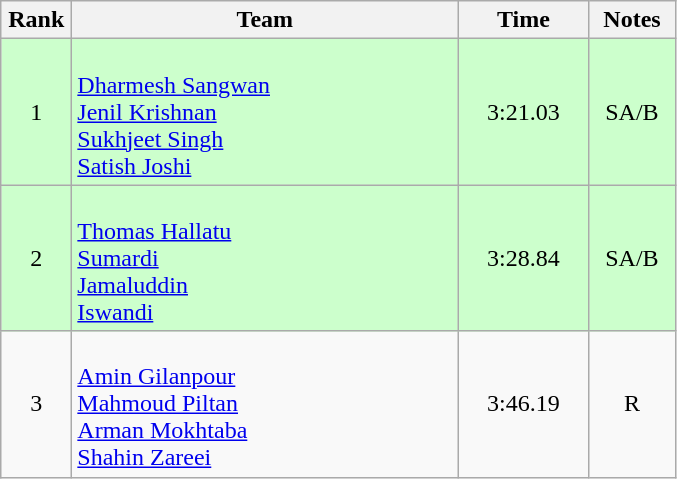<table class=wikitable style="text-align:center">
<tr>
<th width=40>Rank</th>
<th width=250>Team</th>
<th width=80>Time</th>
<th width=50>Notes</th>
</tr>
<tr bgcolor="ccffcc">
<td>1</td>
<td align=left><br><a href='#'>Dharmesh Sangwan</a><br><a href='#'>Jenil Krishnan</a><br><a href='#'>Sukhjeet Singh</a><br><a href='#'>Satish Joshi</a></td>
<td>3:21.03</td>
<td>SA/B</td>
</tr>
<tr bgcolor="ccffcc">
<td>2</td>
<td align=left><br><a href='#'>Thomas Hallatu</a><br><a href='#'>Sumardi</a><br><a href='#'>Jamaluddin</a><br><a href='#'>Iswandi</a></td>
<td>3:28.84</td>
<td>SA/B</td>
</tr>
<tr>
<td>3</td>
<td align=left><br><a href='#'>Amin Gilanpour</a><br><a href='#'>Mahmoud Piltan</a><br><a href='#'>Arman Mokhtaba</a><br><a href='#'>Shahin Zareei</a></td>
<td>3:46.19</td>
<td>R</td>
</tr>
</table>
